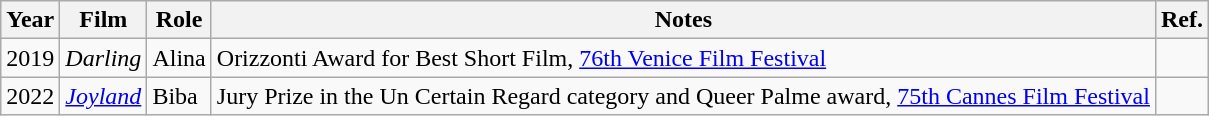<table class="wikitable">
<tr>
<th>Year</th>
<th>Film</th>
<th>Role</th>
<th>Notes</th>
<th>Ref.</th>
</tr>
<tr>
<td>2019</td>
<td><em>Darling</em></td>
<td>Alina</td>
<td>Orizzonti Award for Best Short Film, <a href='#'>76th Venice Film Festival</a></td>
<td></td>
</tr>
<tr>
<td>2022</td>
<td><em><a href='#'>Joyland</a></em></td>
<td>Biba</td>
<td>Jury Prize in the Un Certain Regard category and Queer Palme award, <a href='#'>75th Cannes Film Festival</a></td>
<td></td>
</tr>
</table>
